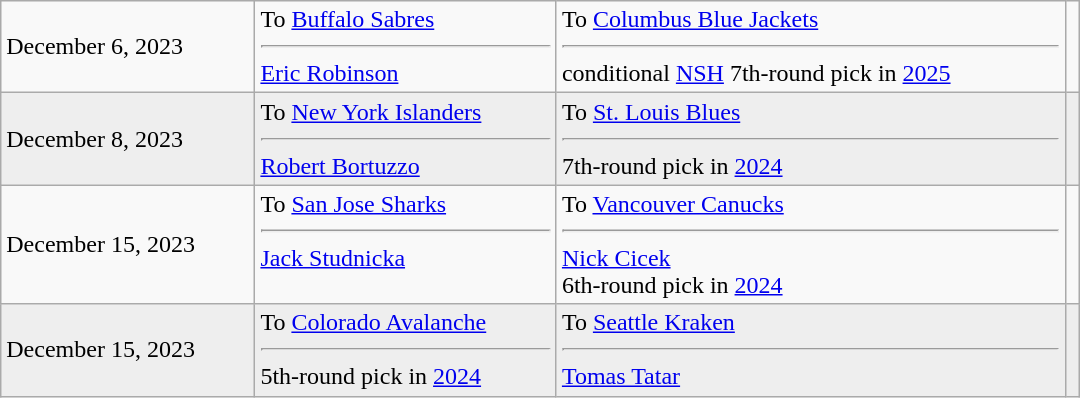<table cellspacing=0 class="wikitable" style="border:1px solid #999999; width:720px;">
<tr>
<td>December 6, 2023</td>
<td valign="top">To <a href='#'>Buffalo Sabres</a><hr><a href='#'>Eric Robinson</a></td>
<td valign="top">To <a href='#'>Columbus Blue Jackets</a><hr>conditional <a href='#'>NSH</a> 7th-round pick in <a href='#'>2025</a></td>
<td></td>
</tr>
<tr bgcolor="eeeeee">
<td>December 8, 2023</td>
<td valign="top">To <a href='#'>New York Islanders</a><hr><a href='#'>Robert Bortuzzo</a></td>
<td valign="top">To <a href='#'>St. Louis Blues</a><hr>7th-round pick in <a href='#'>2024</a></td>
<td></td>
</tr>
<tr>
<td>December 15, 2023</td>
<td valign="top">To <a href='#'>San Jose Sharks</a><hr><a href='#'>Jack Studnicka</a></td>
<td valign="top">To <a href='#'>Vancouver Canucks</a><hr><a href='#'>Nick Cicek</a><br>6th-round pick in <a href='#'>2024</a></td>
<td></td>
</tr>
<tr bgcolor="eeeeee">
<td>December 15, 2023</td>
<td valign="top">To <a href='#'>Colorado Avalanche</a><hr>5th-round pick in <a href='#'>2024</a></td>
<td valign="top">To <a href='#'>Seattle Kraken</a><hr><a href='#'>Tomas Tatar</a></td>
<td></td>
</tr>
</table>
